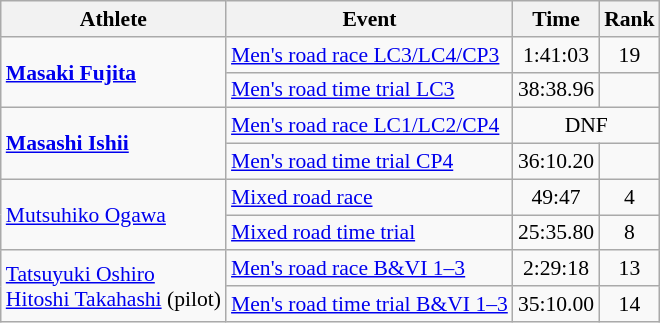<table class=wikitable style="font-size:90%">
<tr>
<th>Athlete</th>
<th>Event</th>
<th>Time</th>
<th>Rank</th>
</tr>
<tr>
<td rowspan="2"><strong><a href='#'>Masaki Fujita</a></strong></td>
<td><a href='#'>Men's road race LC3/LC4/CP3</a></td>
<td style="text-align:center;">1:41:03</td>
<td style="text-align:center;">19</td>
</tr>
<tr>
<td><a href='#'>Men's road time trial LC3</a></td>
<td style="text-align:center;">38:38.96</td>
<td style="text-align:center;"></td>
</tr>
<tr>
<td rowspan="2"><strong><a href='#'>Masashi Ishii</a></strong></td>
<td><a href='#'>Men's road race LC1/LC2/CP4</a></td>
<td style="text-align:center;" colspan="2">DNF</td>
</tr>
<tr>
<td><a href='#'>Men's road time trial CP4</a></td>
<td style="text-align:center;">36:10.20</td>
<td style="text-align:center;"></td>
</tr>
<tr>
<td rowspan="2"><a href='#'>Mutsuhiko Ogawa</a></td>
<td><a href='#'>Mixed road race</a></td>
<td style="text-align:center;">49:47</td>
<td style="text-align:center;">4</td>
</tr>
<tr>
<td><a href='#'>Mixed road time trial</a></td>
<td style="text-align:center;">25:35.80</td>
<td style="text-align:center;">8</td>
</tr>
<tr>
<td rowspan="2"><a href='#'>Tatsuyuki Oshiro</a><br> <a href='#'>Hitoshi Takahashi</a> (pilot)</td>
<td><a href='#'>Men's road race B&VI 1–3</a></td>
<td style="text-align:center;">2:29:18</td>
<td style="text-align:center;">13</td>
</tr>
<tr>
<td><a href='#'>Men's road time trial B&VI 1–3</a></td>
<td style="text-align:center;">35:10.00</td>
<td style="text-align:center;">14</td>
</tr>
</table>
